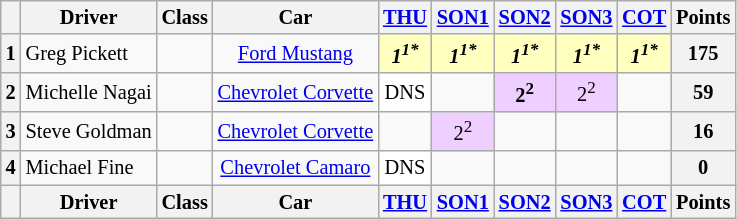<table class="wikitable" style="font-size:85%; text-align:center">
<tr>
<th valign="middle"></th>
<th valign="middle">Driver</th>
<th>Class</th>
<th>Car</th>
<th><a href='#'>THU</a></th>
<th><a href='#'>SON1</a></th>
<th><a href='#'>SON2</a></th>
<th><a href='#'>SON3</a></th>
<th><a href='#'>COT</a></th>
<th valign="middle">Points</th>
</tr>
<tr>
<th>1</th>
<td align="left"> Greg Pickett</td>
<td></td>
<td><a href='#'>Ford Mustang</a></td>
<td style="background:#ffffbf;"><strong><em>1<sup>1*</sup></em></strong></td>
<td style="background:#ffffbf;"><strong><em>1<sup>1*</sup></em></strong></td>
<td style="background:#ffffbf;"><strong><em>1<sup>1*</sup></em></strong></td>
<td style="background:#ffffbf;"><strong><em>1<sup>1*</sup></em></strong></td>
<td style="background:#ffffbf;"><strong><em>1<sup>1*</sup></em></strong></td>
<th>175</th>
</tr>
<tr>
<th>2</th>
<td align="left"> Michelle Nagai</td>
<td></td>
<td><a href='#'>Chevrolet Corvette</a></td>
<td style="background:#FFFFFF;">DNS</td>
<td></td>
<td style="background:#efcfff;"><strong>2<sup>2</sup></strong></td>
<td style="background:#efcfff;">2<sup>2</sup></td>
<td></td>
<th>59</th>
</tr>
<tr>
<th>3</th>
<td align="left"> Steve Goldman</td>
<td></td>
<td><a href='#'>Chevrolet Corvette</a></td>
<td></td>
<td style="background:#efcfff;">2<sup>2</sup></td>
<td></td>
<td></td>
<td></td>
<th>16</th>
</tr>
<tr>
<th>4</th>
<td align="left"> Michael Fine</td>
<td></td>
<td><a href='#'>Chevrolet Camaro</a></td>
<td style="background:#FFFFFF;">DNS</td>
<td></td>
<td></td>
<td></td>
<td></td>
<th>0</th>
</tr>
<tr>
<th valign="middle"></th>
<th valign="middle">Driver</th>
<th>Class</th>
<th>Car</th>
<th><a href='#'>THU</a></th>
<th><a href='#'>SON1</a></th>
<th><a href='#'>SON2</a></th>
<th><a href='#'>SON3</a></th>
<th><a href='#'>COT</a></th>
<th valign="middle">Points</th>
</tr>
</table>
